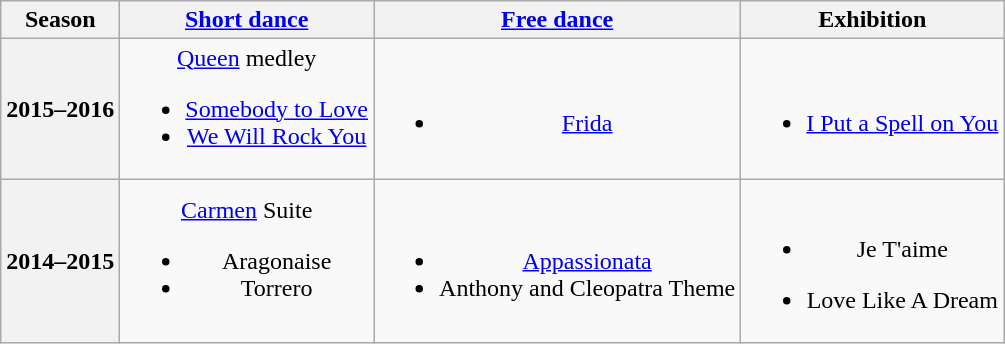<table class="wikitable" style="text-align:center">
<tr>
<th>Season</th>
<th><a href='#'>Short dance</a></th>
<th><a href='#'>Free dance</a></th>
<th>Exhibition</th>
</tr>
<tr>
<th>2015–2016<br> </th>
<td> <a href='#'>Queen</a> medley<br><ul><li><a href='#'>Somebody to Love</a></li><li><a href='#'>We Will Rock You</a> <br></li></ul></td>
<td><br><ul><li><a href='#'>Frida</a> <br></li></ul></td>
<td><br><ul><li><a href='#'>I Put a Spell on You</a> <br></li></ul></td>
</tr>
<tr>
<th>2014–2015 <br> </th>
<td> <a href='#'>Carmen</a> Suite<br><ul><li>Aragonaise</li><li>Torrero <br></li></ul></td>
<td><br><ul><li><a href='#'>Appassionata</a> <br></li><li>Anthony and Cleopatra Theme <br></li></ul></td>
<td><br><ul><li>Je T'aime <br></li></ul><ul><li>Love Like A Dream <br></li></ul></td>
</tr>
</table>
